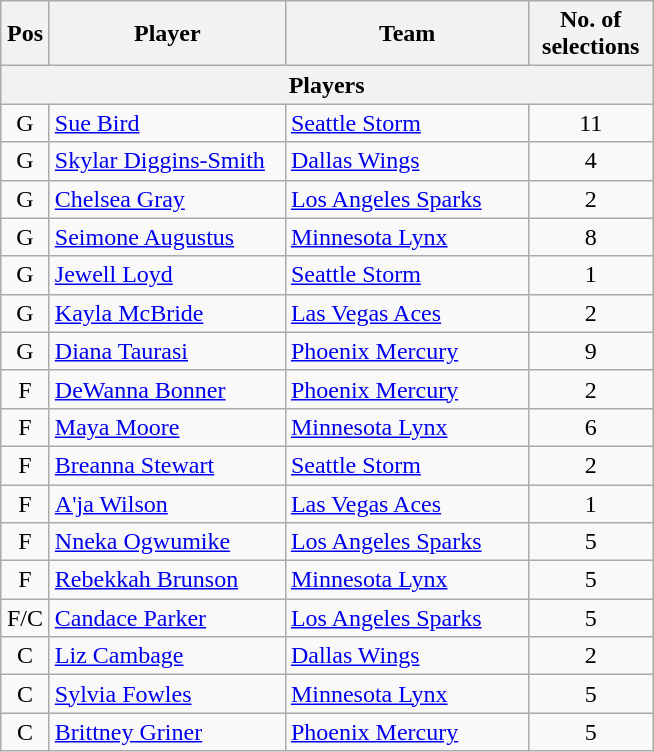<table class="wikitable" style="text-align:center">
<tr>
<th scope="col" width="25px">Pos</th>
<th scope="col" width="150px">Player</th>
<th scope="col" width="155px">Team</th>
<th scope="col" width="75px">No. of selections</th>
</tr>
<tr>
<th scope="col" colspan="4">Players</th>
</tr>
<tr>
<td>G</td>
<td style="text-align:left"><a href='#'>Sue Bird</a></td>
<td style="text-align:left"><a href='#'>Seattle Storm</a></td>
<td>11</td>
</tr>
<tr>
<td>G</td>
<td style="text-align:left"><a href='#'>Skylar Diggins-Smith</a></td>
<td style="text-align:left"><a href='#'>Dallas Wings</a></td>
<td>4</td>
</tr>
<tr>
<td>G</td>
<td style="text-align:left"><a href='#'>Chelsea Gray</a></td>
<td style="text-align:left"><a href='#'>Los Angeles Sparks</a></td>
<td>2</td>
</tr>
<tr>
<td>G</td>
<td style="text-align:left"><a href='#'>Seimone Augustus</a></td>
<td style="text-align:left"><a href='#'>Minnesota Lynx</a></td>
<td>8</td>
</tr>
<tr>
<td>G</td>
<td style="text-align:left"><a href='#'>Jewell Loyd</a></td>
<td style="text-align:left"><a href='#'>Seattle Storm</a></td>
<td>1</td>
</tr>
<tr>
<td>G</td>
<td style="text-align:left"><a href='#'>Kayla McBride</a></td>
<td style="text-align:left"><a href='#'>Las Vegas Aces</a></td>
<td>2</td>
</tr>
<tr>
<td>G</td>
<td style="text-align:left"><a href='#'>Diana Taurasi</a></td>
<td style="text-align:left"><a href='#'>Phoenix Mercury</a></td>
<td>9</td>
</tr>
<tr>
<td>F</td>
<td style="text-align:left"><a href='#'>DeWanna Bonner</a></td>
<td style="text-align:left"><a href='#'>Phoenix Mercury</a></td>
<td>2</td>
</tr>
<tr>
<td>F</td>
<td style="text-align:left"><a href='#'>Maya Moore</a></td>
<td style="text-align:left"><a href='#'>Minnesota Lynx</a></td>
<td>6</td>
</tr>
<tr>
<td>F</td>
<td style="text-align:left"><a href='#'>Breanna Stewart</a></td>
<td style="text-align:left"><a href='#'>Seattle Storm</a></td>
<td>2</td>
</tr>
<tr>
<td>F</td>
<td style="text-align:left"><a href='#'>A'ja Wilson</a></td>
<td style="text-align:left"><a href='#'>Las Vegas Aces</a></td>
<td>1</td>
</tr>
<tr>
<td>F</td>
<td style="text-align:left"><a href='#'>Nneka Ogwumike</a></td>
<td style="text-align:left"><a href='#'>Los Angeles Sparks</a></td>
<td>5</td>
</tr>
<tr>
<td>F</td>
<td style="text-align:left"><a href='#'>Rebekkah Brunson</a></td>
<td style="text-align:left"><a href='#'>Minnesota Lynx</a></td>
<td>5</td>
</tr>
<tr>
<td>F/C</td>
<td style="text-align:left"><a href='#'>Candace Parker</a></td>
<td style="text-align:left"><a href='#'>Los Angeles Sparks</a></td>
<td>5</td>
</tr>
<tr>
<td>C</td>
<td style="text-align:left"><a href='#'>Liz Cambage</a></td>
<td style="text-align:left"><a href='#'>Dallas Wings</a></td>
<td>2</td>
</tr>
<tr>
<td>C</td>
<td style="text-align:left"><a href='#'>Sylvia Fowles</a></td>
<td style="text-align:left"><a href='#'>Minnesota Lynx</a></td>
<td>5</td>
</tr>
<tr>
<td>C</td>
<td style="text-align:left"><a href='#'>Brittney Griner</a></td>
<td style="text-align:left"><a href='#'>Phoenix Mercury</a></td>
<td>5</td>
</tr>
</table>
